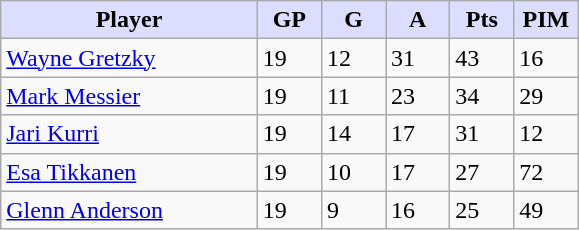<table class="wikitable">
<tr>
<th style="background:#ddf; width:40%;">Player</th>
<th style="background:#ddf; width:10%;">GP</th>
<th style="background:#ddf; width:10%;">G</th>
<th style="background:#ddf; width:10%;">A</th>
<th style="background:#ddf; width:10%;">Pts</th>
<th style="background:#ddf; width:10%;">PIM</th>
</tr>
<tr>
<td><a href='#'>Wayne Gretzky</a></td>
<td>19</td>
<td>12</td>
<td>31</td>
<td>43</td>
<td>16</td>
</tr>
<tr>
<td><a href='#'>Mark Messier</a></td>
<td>19</td>
<td>11</td>
<td>23</td>
<td>34</td>
<td>29</td>
</tr>
<tr>
<td><a href='#'>Jari Kurri</a></td>
<td>19</td>
<td>14</td>
<td>17</td>
<td>31</td>
<td>12</td>
</tr>
<tr>
<td><a href='#'>Esa Tikkanen</a></td>
<td>19</td>
<td>10</td>
<td>17</td>
<td>27</td>
<td>72</td>
</tr>
<tr>
<td><a href='#'>Glenn Anderson</a></td>
<td>19</td>
<td>9</td>
<td>16</td>
<td>25</td>
<td>49</td>
</tr>
</table>
